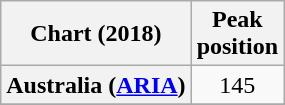<table class="wikitable plainrowheaders" style="text-align:center">
<tr>
<th scope="col">Chart (2018)</th>
<th scope="col">Peak<br> position</th>
</tr>
<tr>
<th scope="row">Australia (<a href='#'>ARIA</a>)</th>
<td>145</td>
</tr>
<tr>
</tr>
<tr>
</tr>
</table>
